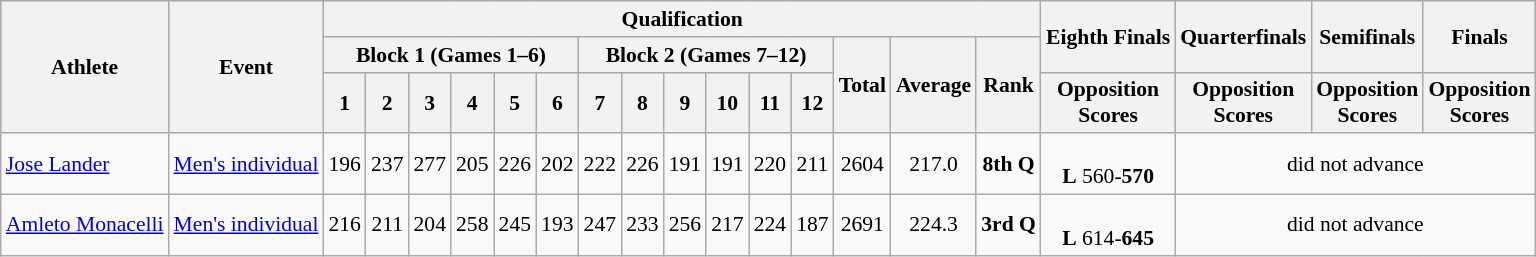<table class="wikitable" style="font-size:90%;">
<tr>
<th rowspan=3>Athlete</th>
<th rowspan=3>Event</th>
<th colspan=15>Qualification</th>
<th rowspan=2>Eighth Finals</th>
<th rowspan=2>Quarterfinals</th>
<th rowspan=2>Semifinals</th>
<th rowspan=2>Finals</th>
</tr>
<tr>
<th colspan=6>Block 1 (Games 1–6)</th>
<th colspan=6>Block 2 (Games 7–12)</th>
<th rowspan=2>Total</th>
<th rowspan=2>Average</th>
<th rowspan=2>Rank</th>
</tr>
<tr>
<th>1</th>
<th>2</th>
<th>3</th>
<th>4</th>
<th>5</th>
<th>6</th>
<th>7</th>
<th>8</th>
<th>9</th>
<th>10</th>
<th>11</th>
<th>12</th>
<th>Opposition<br>Scores</th>
<th>Opposition<br>Scores</th>
<th>Opposition<br>Scores</th>
<th>Opposition<br>Scores</th>
</tr>
<tr>
<td><a href='#'>Jose Lander</a></td>
<td><a href='#'>Men's individual</a></td>
<td align=center>196</td>
<td align=center>237</td>
<td align=center>277</td>
<td align=center>205</td>
<td align=center>226</td>
<td align=center>202</td>
<td align=center>222</td>
<td align=center>226</td>
<td align=center>191</td>
<td align=center>191</td>
<td align=center>220</td>
<td align=center>211</td>
<td align=center>2604</td>
<td align=center>217.0</td>
<td align=center><strong>8th Q</strong></td>
<td align=center><br><strong>L</strong> 560-<strong>570</strong></td>
<td style="text-align:center;" colspan="7">did not advance</td>
</tr>
<tr>
<td><a href='#'>Amleto Monacelli</a></td>
<td><a href='#'>Men's individual</a></td>
<td align=center>216</td>
<td align=center>211</td>
<td align=center>204</td>
<td align=center>258</td>
<td align=center>245</td>
<td align=center>193</td>
<td align=center>247</td>
<td align=center>233</td>
<td align=center>256</td>
<td align=center>217</td>
<td align=center>224</td>
<td align=center>187</td>
<td align=center>2691</td>
<td align=center>224.3</td>
<td align=center><strong>3rd Q</strong></td>
<td align=center><br><strong>L</strong> 614-<strong>645</strong></td>
<td style="text-align:center;" colspan="7">did not advance</td>
</tr>
</table>
